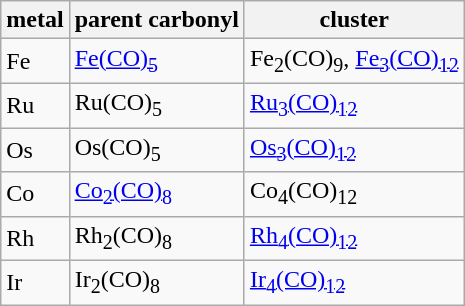<table class="wikitable">
<tr>
<th>metal</th>
<th>parent carbonyl</th>
<th>cluster</th>
</tr>
<tr>
<td>Fe</td>
<td><a href='#'>Fe(CO)<sub>5</sub></a></td>
<td>Fe<sub>2</sub>(CO)<sub>9</sub>, <a href='#'>Fe<sub>3</sub>(CO)<sub>12</sub></a></td>
</tr>
<tr>
<td>Ru</td>
<td>Ru(CO)<sub>5</sub></td>
<td><a href='#'>Ru<sub>3</sub>(CO)<sub>12</sub></a></td>
</tr>
<tr>
<td>Os</td>
<td>Os(CO)<sub>5</sub></td>
<td><a href='#'>Os<sub>3</sub>(CO)<sub>12</sub></a></td>
</tr>
<tr>
<td>Co</td>
<td><a href='#'>Co<sub>2</sub>(CO)<sub>8</sub></a></td>
<td>Co<sub>4</sub>(CO)<sub>12</sub></td>
</tr>
<tr>
<td>Rh</td>
<td>Rh<sub>2</sub>(CO)<sub>8</sub></td>
<td><a href='#'>Rh<sub>4</sub>(CO)<sub>12</sub></a></td>
</tr>
<tr>
<td>Ir</td>
<td>Ir<sub>2</sub>(CO)<sub>8</sub></td>
<td><a href='#'>Ir<sub>4</sub>(CO)<sub>12</sub></a></td>
</tr>
</table>
